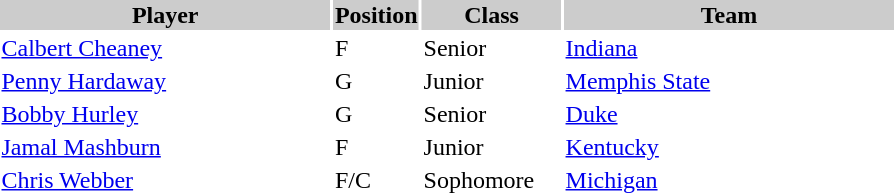<table style="width:600px" "border:'1' 'solid' 'gray'">
<tr>
<th bgcolor="#CCCCCC" style="width:40%">Player</th>
<th bgcolor="#CCCCCC" style="width:4%">Position</th>
<th bgcolor="#CCCCCC" style="width:16%">Class</th>
<th bgcolor="#CCCCCC" style="width:40%">Team</th>
</tr>
<tr>
<td><a href='#'>Calbert Cheaney</a></td>
<td>F</td>
<td>Senior</td>
<td><a href='#'>Indiana</a></td>
</tr>
<tr>
<td><a href='#'>Penny Hardaway</a></td>
<td>G</td>
<td>Junior</td>
<td><a href='#'>Memphis State</a></td>
</tr>
<tr>
<td><a href='#'>Bobby Hurley</a></td>
<td>G</td>
<td>Senior</td>
<td><a href='#'>Duke</a></td>
</tr>
<tr>
<td><a href='#'>Jamal Mashburn</a></td>
<td>F</td>
<td>Junior</td>
<td><a href='#'>Kentucky</a></td>
</tr>
<tr>
<td><a href='#'>Chris Webber</a></td>
<td>F/C</td>
<td>Sophomore</td>
<td><a href='#'>Michigan</a></td>
</tr>
</table>
